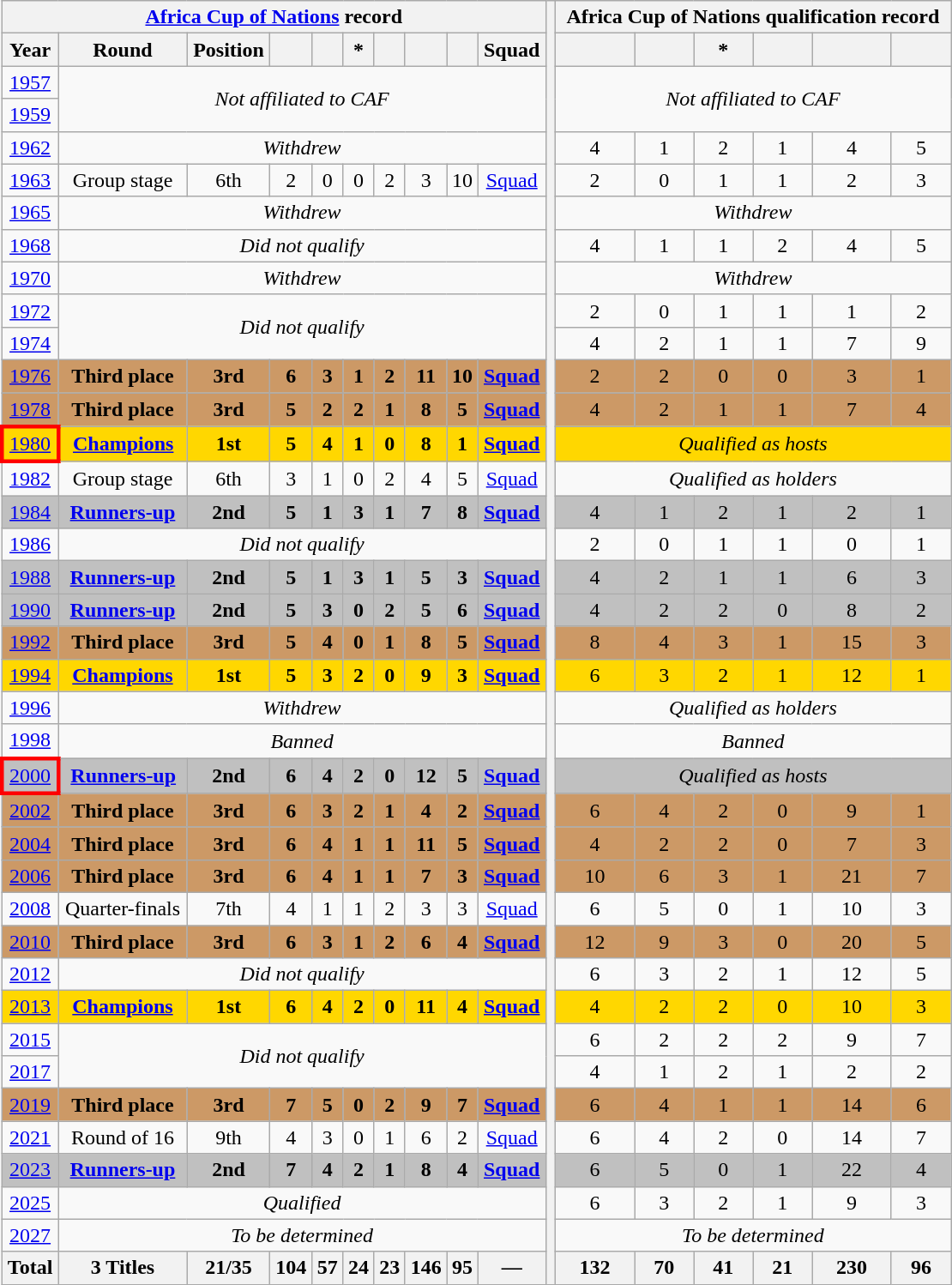<table class="wikitable" style="text-align: center;">
<tr>
<th colspan=10><a href='#'>Africa Cup of Nations</a> record</th>
<th style="width:1%;" rowspan="39"></th>
<th colspan=6>Africa Cup of Nations qualification record</th>
</tr>
<tr>
<th>Year</th>
<th>Round</th>
<th>Position</th>
<th></th>
<th></th>
<th>*</th>
<th></th>
<th></th>
<th></th>
<th>Squad</th>
<th></th>
<th></th>
<th>*</th>
<th></th>
<th></th>
<th></th>
</tr>
<tr>
<td> <a href='#'>1957</a></td>
<td colspan="9" rowspan="2"><em>Not affiliated to CAF</em></td>
<td colspan="6" rowspan="2"><em>Not affiliated to CAF</em></td>
</tr>
<tr>
<td> <a href='#'>1959</a></td>
</tr>
<tr>
<td> <a href='#'>1962</a></td>
<td colspan="9"><em>Withdrew</em></td>
<td>4</td>
<td>1</td>
<td>2</td>
<td>1</td>
<td>4</td>
<td>5</td>
</tr>
<tr>
<td> <a href='#'>1963</a></td>
<td>Group stage</td>
<td>6th</td>
<td>2</td>
<td>0</td>
<td>0</td>
<td>2</td>
<td>3</td>
<td>10</td>
<td><a href='#'>Squad</a></td>
<td>2</td>
<td>0</td>
<td>1</td>
<td>1</td>
<td>2</td>
<td>3</td>
</tr>
<tr>
<td> <a href='#'>1965</a></td>
<td colspan="9"><em>Withdrew</em></td>
<td colspan="6"><em>Withdrew</em></td>
</tr>
<tr>
<td> <a href='#'>1968</a></td>
<td colspan="9"><em>Did not qualify</em></td>
<td>4</td>
<td>1</td>
<td>1</td>
<td>2</td>
<td>4</td>
<td>5</td>
</tr>
<tr>
<td> <a href='#'>1970</a></td>
<td colspan="9"><em>Withdrew</em></td>
<td colspan="6"><em>Withdrew</em></td>
</tr>
<tr>
<td> <a href='#'>1972</a></td>
<td colspan="9" rowspan="2"><em>Did not qualify</em></td>
<td>2</td>
<td>0</td>
<td>1</td>
<td>1</td>
<td>1</td>
<td>2</td>
</tr>
<tr>
<td> <a href='#'>1974</a></td>
<td>4</td>
<td>2</td>
<td>1</td>
<td>1</td>
<td>7</td>
<td>9</td>
</tr>
<tr bgcolor="#cc9966">
<td> <a href='#'>1976</a></td>
<td><strong>Third place</strong></td>
<td><strong>3rd</strong></td>
<td><strong>6</strong></td>
<td><strong>3</strong></td>
<td><strong>1</strong></td>
<td><strong>2</strong></td>
<td><strong>11</strong></td>
<td><strong>10</strong></td>
<td><strong><a href='#'>Squad</a></strong></td>
<td>2</td>
<td>2</td>
<td>0</td>
<td>0</td>
<td>3</td>
<td>1</td>
</tr>
<tr bgcolor="#cc9966">
<td> <a href='#'>1978</a></td>
<td><strong>Third place</strong></td>
<td><strong>3rd</strong></td>
<td><strong>5</strong></td>
<td><strong>2</strong></td>
<td><strong>2</strong></td>
<td><strong>1</strong></td>
<td><strong>8</strong></td>
<td><strong>5</strong></td>
<td><strong><a href='#'>Squad</a></strong></td>
<td>4</td>
<td>2</td>
<td>1</td>
<td>1</td>
<td>7</td>
<td>4</td>
</tr>
<tr bgcolor="gold">
<td style="border: 3px solid red"> <a href='#'>1980</a></td>
<td><strong><a href='#'>Champions</a></strong></td>
<td><strong>1st</strong></td>
<td><strong>5</strong></td>
<td><strong>4</strong></td>
<td><strong>1</strong></td>
<td><strong>0</strong></td>
<td><strong>8</strong></td>
<td><strong>1</strong></td>
<td><strong><a href='#'>Squad</a></strong></td>
<td colspan="6"><em>Qualified as hosts</em></td>
</tr>
<tr>
<td> <a href='#'>1982</a></td>
<td>Group stage</td>
<td>6th</td>
<td>3</td>
<td>1</td>
<td>0</td>
<td>2</td>
<td>4</td>
<td>5</td>
<td><a href='#'>Squad</a></td>
<td colspan="6"><em>Qualified as holders</em></td>
</tr>
<tr bgcolor="silver">
<td> <a href='#'>1984</a></td>
<td><strong><a href='#'>Runners-up</a></strong></td>
<td><strong>2nd</strong></td>
<td><strong>5</strong></td>
<td><strong>1</strong></td>
<td><strong>3</strong></td>
<td><strong>1</strong></td>
<td><strong>7</strong></td>
<td><strong>8</strong></td>
<td><strong><a href='#'>Squad</a></strong></td>
<td>4</td>
<td>1</td>
<td>2</td>
<td>1</td>
<td>2</td>
<td>1</td>
</tr>
<tr>
<td> <a href='#'>1986</a></td>
<td colspan="9"><em>Did not qualify</em></td>
<td>2</td>
<td>0</td>
<td>1</td>
<td>1</td>
<td>0</td>
<td>1</td>
</tr>
<tr bgcolor="silver">
<td> <a href='#'>1988</a></td>
<td><strong><a href='#'>Runners-up</a></strong></td>
<td><strong>2nd</strong></td>
<td><strong>5</strong></td>
<td><strong>1</strong></td>
<td><strong>3</strong></td>
<td><strong>1</strong></td>
<td><strong>5</strong></td>
<td><strong>3</strong></td>
<td><strong><a href='#'>Squad</a></strong></td>
<td>4</td>
<td>2</td>
<td>1</td>
<td>1</td>
<td>6</td>
<td>3</td>
</tr>
<tr bgcolor="silver">
<td> <a href='#'>1990</a></td>
<td><strong><a href='#'>Runners-up</a></strong></td>
<td><strong>2nd</strong></td>
<td><strong>5</strong></td>
<td><strong>3</strong></td>
<td><strong>0</strong></td>
<td><strong>2</strong></td>
<td><strong>5</strong></td>
<td><strong>6</strong></td>
<td><strong><a href='#'>Squad</a></strong></td>
<td>4</td>
<td>2</td>
<td>2</td>
<td>0</td>
<td>8</td>
<td>2</td>
</tr>
<tr bgcolor="#cc9966">
<td> <a href='#'>1992</a></td>
<td><strong>Third place</strong></td>
<td><strong>3rd</strong></td>
<td><strong>5</strong></td>
<td><strong>4</strong></td>
<td><strong>0</strong></td>
<td><strong>1</strong></td>
<td><strong>8</strong></td>
<td><strong>5</strong></td>
<td><strong><a href='#'>Squad</a></strong></td>
<td>8</td>
<td>4</td>
<td>3</td>
<td>1</td>
<td>15</td>
<td>3</td>
</tr>
<tr bgcolor="gold">
<td> <a href='#'>1994</a></td>
<td><strong><a href='#'>Champions</a></strong></td>
<td><strong>1st</strong></td>
<td><strong>5</strong></td>
<td><strong>3</strong></td>
<td><strong>2</strong></td>
<td><strong>0</strong></td>
<td><strong>9</strong></td>
<td><strong>3</strong></td>
<td><strong><a href='#'>Squad</a></strong></td>
<td>6</td>
<td>3</td>
<td>2</td>
<td>1</td>
<td>12</td>
<td>1</td>
</tr>
<tr>
<td> <a href='#'>1996</a></td>
<td colspan="9"><em>Withdrew</em></td>
<td colspan="6"><em>Qualified as holders</em></td>
</tr>
<tr>
<td> <a href='#'>1998</a></td>
<td colspan="9"><em>Banned</em></td>
<td colspan="6"><em>Banned</em></td>
</tr>
<tr bgcolor="silver">
<td style="border: 3px solid red">  <a href='#'>2000</a></td>
<td><strong><a href='#'>Runners-up</a></strong></td>
<td><strong>2nd</strong></td>
<td><strong>6</strong></td>
<td><strong>4</strong></td>
<td><strong>2</strong></td>
<td><strong>0</strong></td>
<td><strong>12</strong></td>
<td><strong>5</strong></td>
<td><strong><a href='#'>Squad</a></strong></td>
<td colspan="6"><em>Qualified as hosts</em></td>
</tr>
<tr bgcolor="#cc9966">
<td> <a href='#'>2002</a></td>
<td><strong>Third place</strong></td>
<td><strong>3rd</strong></td>
<td><strong>6</strong></td>
<td><strong>3</strong></td>
<td><strong>2</strong></td>
<td><strong>1</strong></td>
<td><strong>4</strong></td>
<td><strong>2</strong></td>
<td><strong><a href='#'>Squad</a></strong></td>
<td>6</td>
<td>4</td>
<td>2</td>
<td>0</td>
<td>9</td>
<td>1</td>
</tr>
<tr bgcolor="#cc9966">
<td> <a href='#'>2004</a></td>
<td><strong>Third place</strong></td>
<td><strong>3rd</strong></td>
<td><strong>6</strong></td>
<td><strong>4</strong></td>
<td><strong>1</strong></td>
<td><strong>1</strong></td>
<td><strong>11</strong></td>
<td><strong>5</strong></td>
<td><strong><a href='#'>Squad</a></strong></td>
<td>4</td>
<td>2</td>
<td>2</td>
<td>0</td>
<td>7</td>
<td>3</td>
</tr>
<tr bgcolor="#cc9966">
<td> <a href='#'>2006</a></td>
<td><strong>Third place</strong></td>
<td><strong>3rd</strong></td>
<td><strong>6</strong></td>
<td><strong>4</strong></td>
<td><strong>1</strong></td>
<td><strong>1</strong></td>
<td><strong>7</strong></td>
<td><strong>3</strong></td>
<td><strong><a href='#'>Squad</a></strong></td>
<td>10</td>
<td>6</td>
<td>3</td>
<td>1</td>
<td>21</td>
<td>7</td>
</tr>
<tr>
<td> <a href='#'>2008</a></td>
<td>Quarter-finals</td>
<td>7th</td>
<td>4</td>
<td>1</td>
<td>1</td>
<td>2</td>
<td>3</td>
<td>3</td>
<td><a href='#'>Squad</a></td>
<td>6</td>
<td>5</td>
<td>0</td>
<td>1</td>
<td>10</td>
<td>3</td>
</tr>
<tr bgcolor="#cc9966">
<td> <a href='#'>2010</a></td>
<td><strong>Third place</strong></td>
<td><strong>3rd</strong></td>
<td><strong>6</strong></td>
<td><strong>3</strong></td>
<td><strong>1</strong></td>
<td><strong>2</strong></td>
<td><strong>6</strong></td>
<td><strong>4</strong></td>
<td><strong><a href='#'>Squad</a></strong></td>
<td>12</td>
<td>9</td>
<td>3</td>
<td>0</td>
<td>20</td>
<td>5</td>
</tr>
<tr>
<td>  <a href='#'>2012</a></td>
<td colspan="9"><em>Did not qualify</em></td>
<td>6</td>
<td>3</td>
<td>2</td>
<td>1</td>
<td>12</td>
<td>5</td>
</tr>
<tr bgcolor="gold">
<td> <a href='#'>2013</a></td>
<td><strong><a href='#'>Champions</a></strong></td>
<td><strong>1st</strong></td>
<td><strong>6</strong></td>
<td><strong>4</strong></td>
<td><strong>2</strong></td>
<td><strong>0</strong></td>
<td><strong>11</strong></td>
<td><strong>4</strong></td>
<td><strong><a href='#'>Squad</a></strong></td>
<td>4</td>
<td>2</td>
<td>2</td>
<td>0</td>
<td>10</td>
<td>3</td>
</tr>
<tr>
<td>  <a href='#'>2015</a></td>
<td colspan="9" rowspan="2"><em>Did not qualify</em></td>
<td>6</td>
<td>2</td>
<td>2</td>
<td>2</td>
<td>9</td>
<td>7</td>
</tr>
<tr>
<td> <a href='#'>2017</a></td>
<td>4</td>
<td>1</td>
<td>2</td>
<td>1</td>
<td>2</td>
<td>2</td>
</tr>
<tr bgcolor="#cc9966">
<td> <a href='#'>2019</a></td>
<td><strong>Third place</strong></td>
<td><strong>3rd</strong></td>
<td><strong>7</strong></td>
<td><strong>5</strong></td>
<td><strong>0</strong></td>
<td><strong>2</strong></td>
<td><strong>9</strong></td>
<td><strong>7</strong></td>
<td><strong><a href='#'>Squad</a></strong></td>
<td>6</td>
<td>4</td>
<td>1</td>
<td>1</td>
<td>14</td>
<td>6</td>
</tr>
<tr>
<td> <a href='#'>2021</a></td>
<td>Round of 16</td>
<td>9th</td>
<td>4</td>
<td>3</td>
<td>0</td>
<td>1</td>
<td>6</td>
<td>2</td>
<td><a href='#'>Squad</a></td>
<td>6</td>
<td>4</td>
<td>2</td>
<td>0</td>
<td>14</td>
<td>7</td>
</tr>
<tr bgcolor="silver">
<td> <a href='#'>2023</a></td>
<td><strong><a href='#'>Runners-up</a></strong></td>
<td><strong>2nd</strong></td>
<td><strong>7</strong></td>
<td><strong>4</strong></td>
<td><strong>2</strong></td>
<td><strong>1</strong></td>
<td><strong>8</strong></td>
<td><strong>4</strong></td>
<td><strong><a href='#'>Squad</a></strong></td>
<td>6</td>
<td>5</td>
<td>0</td>
<td>1</td>
<td>22</td>
<td>4</td>
</tr>
<tr>
<td> <a href='#'>2025</a></td>
<td colspan=9><em>Qualified</em></td>
<td>6</td>
<td>3</td>
<td>2</td>
<td>1</td>
<td>9</td>
<td>3</td>
</tr>
<tr>
<td>   <a href='#'>2027</a></td>
<td colspan=9><em>To be determined</em></td>
<td colspan=8><em>To be determined</em></td>
</tr>
<tr>
<th>Total</th>
<th>3 Titles</th>
<th>21/35</th>
<th>104</th>
<th>57</th>
<th>24</th>
<th>23</th>
<th>146</th>
<th>95</th>
<th>—</th>
<th>132</th>
<th>70</th>
<th>41</th>
<th>21</th>
<th>230</th>
<th>96</th>
</tr>
</table>
